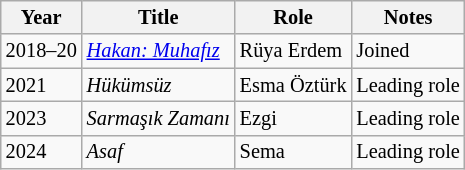<table class="wikitable" style="font-size:85%">
<tr>
<th>Year</th>
<th>Title</th>
<th>Role</th>
<th>Notes</th>
</tr>
<tr>
<td>2018–20</td>
<td><em><a href='#'>Hakan: Muhafız</a></em></td>
<td>Rüya Erdem</td>
<td>Joined</td>
</tr>
<tr>
<td>2021</td>
<td><em>Hükümsüz</em></td>
<td>Esma Öztürk</td>
<td>Leading role</td>
</tr>
<tr>
<td>2023</td>
<td><em>Sarmaşık Zamanı</em></td>
<td>Ezgi</td>
<td>Leading role</td>
</tr>
<tr>
<td>2024</td>
<td><em>Asaf</em></td>
<td>Sema</td>
<td>Leading role</td>
</tr>
</table>
